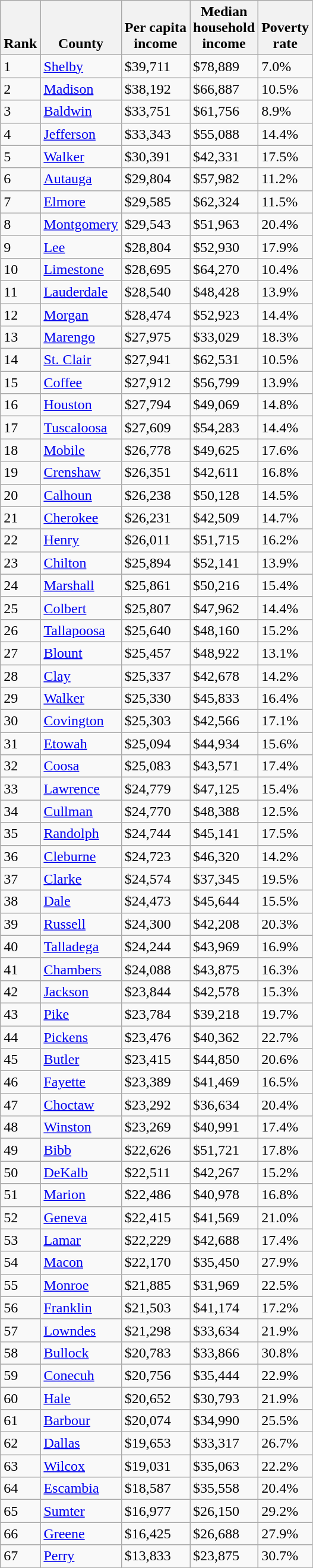<table class="wikitable sortable">
<tr valign=bottom>
<th>Rank</th>
<th>County</th>
<th>Per capita<br>income</th>
<th>Median<br>household<br>income</th>
<th>Poverty<br>rate</th>
</tr>
<tr>
<td>1</td>
<td><a href='#'>Shelby</a></td>
<td>$39,711</td>
<td>$78,889</td>
<td>7.0%</td>
</tr>
<tr>
<td>2</td>
<td><a href='#'>Madison</a></td>
<td>$38,192</td>
<td>$66,887</td>
<td>10.5%</td>
</tr>
<tr>
<td>3</td>
<td><a href='#'>Baldwin</a></td>
<td>$33,751</td>
<td>$61,756</td>
<td>8.9%</td>
</tr>
<tr>
<td>4</td>
<td><a href='#'>Jefferson</a></td>
<td>$33,343</td>
<td>$55,088</td>
<td>14.4%</td>
</tr>
<tr>
<td>5</td>
<td><a href='#'>Walker</a></td>
<td>$30,391</td>
<td>$42,331</td>
<td>17.5%</td>
</tr>
<tr>
<td>6</td>
<td><a href='#'>Autauga</a></td>
<td>$29,804</td>
<td>$57,982</td>
<td>11.2%</td>
</tr>
<tr>
<td>7</td>
<td><a href='#'>Elmore</a></td>
<td>$29,585</td>
<td>$62,324</td>
<td>11.5%</td>
</tr>
<tr>
<td>8</td>
<td><a href='#'>Montgomery</a></td>
<td>$29,543</td>
<td>$51,963</td>
<td>20.4%</td>
</tr>
<tr>
<td>9</td>
<td><a href='#'>Lee</a></td>
<td>$28,804</td>
<td>$52,930</td>
<td>17.9%</td>
</tr>
<tr>
<td>10</td>
<td><a href='#'>Limestone</a></td>
<td>$28,695</td>
<td>$64,270</td>
<td>10.4%</td>
</tr>
<tr>
<td>11</td>
<td><a href='#'>Lauderdale</a></td>
<td>$28,540</td>
<td>$48,428</td>
<td>13.9%</td>
</tr>
<tr>
<td>12</td>
<td><a href='#'>Morgan</a></td>
<td>$28,474</td>
<td>$52,923</td>
<td>14.4%</td>
</tr>
<tr>
<td>13</td>
<td><a href='#'>Marengo</a></td>
<td>$27,975</td>
<td>$33,029</td>
<td>18.3%</td>
</tr>
<tr>
<td>14</td>
<td><a href='#'>St. Clair</a></td>
<td>$27,941</td>
<td>$62,531</td>
<td>10.5%</td>
</tr>
<tr>
<td>15</td>
<td><a href='#'>Coffee</a></td>
<td>$27,912</td>
<td>$56,799</td>
<td>13.9%</td>
</tr>
<tr>
<td>16</td>
<td><a href='#'>Houston</a></td>
<td>$27,794</td>
<td>$49,069</td>
<td>14.8%</td>
</tr>
<tr>
<td>17</td>
<td><a href='#'>Tuscaloosa</a></td>
<td>$27,609</td>
<td>$54,283</td>
<td>14.4%</td>
</tr>
<tr>
<td>18</td>
<td><a href='#'>Mobile</a></td>
<td>$26,778</td>
<td>$49,625</td>
<td>17.6%</td>
</tr>
<tr>
<td>19</td>
<td><a href='#'>Crenshaw</a></td>
<td>$26,351</td>
<td>$42,611</td>
<td>16.8%</td>
</tr>
<tr>
<td>20</td>
<td><a href='#'>Calhoun</a></td>
<td>$26,238</td>
<td>$50,128</td>
<td>14.5%</td>
</tr>
<tr>
<td>21</td>
<td><a href='#'>Cherokee</a></td>
<td>$26,231</td>
<td>$42,509</td>
<td>14.7%</td>
</tr>
<tr>
<td>22</td>
<td><a href='#'>Henry</a></td>
<td>$26,011</td>
<td>$51,715</td>
<td>16.2%</td>
</tr>
<tr>
<td>23</td>
<td><a href='#'>Chilton</a></td>
<td>$25,894</td>
<td>$52,141</td>
<td>13.9%</td>
</tr>
<tr>
<td>24</td>
<td><a href='#'>Marshall</a></td>
<td>$25,861</td>
<td>$50,216</td>
<td>15.4%</td>
</tr>
<tr>
<td>25</td>
<td><a href='#'>Colbert</a></td>
<td>$25,807</td>
<td>$47,962</td>
<td>14.4%</td>
</tr>
<tr>
<td>26</td>
<td><a href='#'>Tallapoosa</a></td>
<td>$25,640</td>
<td>$48,160</td>
<td>15.2%</td>
</tr>
<tr>
<td>27</td>
<td><a href='#'>Blount</a></td>
<td>$25,457</td>
<td>$48,922</td>
<td>13.1%</td>
</tr>
<tr>
<td>28</td>
<td><a href='#'>Clay</a></td>
<td>$25,337</td>
<td>$42,678</td>
<td>14.2%</td>
</tr>
<tr>
<td>29</td>
<td><a href='#'>Walker</a></td>
<td>$25,330</td>
<td>$45,833</td>
<td>16.4%</td>
</tr>
<tr>
<td>30</td>
<td><a href='#'>Covington</a></td>
<td>$25,303</td>
<td>$42,566</td>
<td>17.1%</td>
</tr>
<tr>
<td>31</td>
<td><a href='#'>Etowah</a></td>
<td>$25,094</td>
<td>$44,934</td>
<td>15.6%</td>
</tr>
<tr>
<td>32</td>
<td><a href='#'>Coosa</a></td>
<td>$25,083</td>
<td>$43,571</td>
<td>17.4%</td>
</tr>
<tr>
<td>33</td>
<td><a href='#'>Lawrence</a></td>
<td>$24,779</td>
<td>$47,125</td>
<td>15.4%</td>
</tr>
<tr>
<td>34</td>
<td><a href='#'>Cullman</a></td>
<td>$24,770</td>
<td>$48,388</td>
<td>12.5%</td>
</tr>
<tr>
<td>35</td>
<td><a href='#'>Randolph</a></td>
<td>$24,744</td>
<td>$45,141</td>
<td>17.5%</td>
</tr>
<tr>
<td>36</td>
<td><a href='#'>Cleburne</a></td>
<td>$24,723</td>
<td>$46,320</td>
<td>14.2%</td>
</tr>
<tr>
<td>37</td>
<td><a href='#'>Clarke</a></td>
<td>$24,574</td>
<td>$37,345</td>
<td>19.5%</td>
</tr>
<tr>
<td>38</td>
<td><a href='#'>Dale</a></td>
<td>$24,473</td>
<td>$45,644</td>
<td>15.5%</td>
</tr>
<tr>
<td>39</td>
<td><a href='#'>Russell</a></td>
<td>$24,300</td>
<td>$42,208</td>
<td>20.3%</td>
</tr>
<tr>
<td>40</td>
<td><a href='#'>Talladega</a></td>
<td>$24,244</td>
<td>$43,969</td>
<td>16.9%</td>
</tr>
<tr>
<td>41</td>
<td><a href='#'>Chambers</a></td>
<td>$24,088</td>
<td>$43,875</td>
<td>16.3%</td>
</tr>
<tr>
<td>42</td>
<td><a href='#'>Jackson</a></td>
<td>$23,844</td>
<td>$42,578</td>
<td>15.3%</td>
</tr>
<tr>
<td>43</td>
<td><a href='#'>Pike</a></td>
<td>$23,784</td>
<td>$39,218</td>
<td>19.7%</td>
</tr>
<tr>
<td>44</td>
<td><a href='#'>Pickens</a></td>
<td>$23,476</td>
<td>$40,362</td>
<td>22.7%</td>
</tr>
<tr>
<td>45</td>
<td><a href='#'>Butler</a></td>
<td>$23,415</td>
<td>$44,850</td>
<td>20.6%</td>
</tr>
<tr>
<td>46</td>
<td><a href='#'>Fayette</a></td>
<td>$23,389</td>
<td>$41,469</td>
<td>16.5%</td>
</tr>
<tr>
<td>47</td>
<td><a href='#'>Choctaw</a></td>
<td>$23,292</td>
<td>$36,634</td>
<td>20.4%</td>
</tr>
<tr>
<td>48</td>
<td><a href='#'>Winston</a></td>
<td>$23,269</td>
<td>$40,991</td>
<td>17.4%</td>
</tr>
<tr>
<td>49</td>
<td><a href='#'>Bibb</a></td>
<td>$22,626</td>
<td>$51,721</td>
<td>17.8%</td>
</tr>
<tr>
<td>50</td>
<td><a href='#'>DeKalb</a></td>
<td>$22,511</td>
<td>$42,267</td>
<td>15.2%</td>
</tr>
<tr>
<td>51</td>
<td><a href='#'>Marion</a></td>
<td>$22,486</td>
<td>$40,978</td>
<td>16.8%</td>
</tr>
<tr>
<td>52</td>
<td><a href='#'>Geneva</a></td>
<td>$22,415</td>
<td>$41,569</td>
<td>21.0%</td>
</tr>
<tr>
<td>53</td>
<td><a href='#'>Lamar</a></td>
<td>$22,229</td>
<td>$42,688</td>
<td>17.4%</td>
</tr>
<tr>
<td>54</td>
<td><a href='#'>Macon</a></td>
<td>$22,170</td>
<td>$35,450</td>
<td>27.9%</td>
</tr>
<tr>
<td>55</td>
<td><a href='#'>Monroe</a></td>
<td>$21,885</td>
<td>$31,969</td>
<td>22.5%</td>
</tr>
<tr>
<td>56</td>
<td><a href='#'>Franklin</a></td>
<td>$21,503</td>
<td>$41,174</td>
<td>17.2%</td>
</tr>
<tr>
<td>57</td>
<td><a href='#'>Lowndes</a></td>
<td>$21,298</td>
<td>$33,634</td>
<td>21.9%</td>
</tr>
<tr>
<td>58</td>
<td><a href='#'>Bullock</a></td>
<td>$20,783</td>
<td>$33,866</td>
<td>30.8%</td>
</tr>
<tr>
<td>59</td>
<td><a href='#'>Conecuh</a></td>
<td>$20,756</td>
<td>$35,444</td>
<td>22.9%</td>
</tr>
<tr>
<td>60</td>
<td><a href='#'>Hale</a></td>
<td>$20,652</td>
<td>$30,793</td>
<td>21.9%</td>
</tr>
<tr>
<td>61</td>
<td><a href='#'>Barbour</a></td>
<td>$20,074</td>
<td>$34,990</td>
<td>25.5%</td>
</tr>
<tr>
<td>62</td>
<td><a href='#'>Dallas</a></td>
<td>$19,653</td>
<td>$33,317</td>
<td>26.7%</td>
</tr>
<tr>
<td>63</td>
<td><a href='#'>Wilcox</a></td>
<td>$19,031</td>
<td>$35,063</td>
<td>22.2%</td>
</tr>
<tr>
<td>64</td>
<td><a href='#'>Escambia</a></td>
<td>$18,587</td>
<td>$35,558</td>
<td>20.4%</td>
</tr>
<tr>
<td>65</td>
<td><a href='#'>Sumter</a></td>
<td>$16,977</td>
<td>$26,150</td>
<td>29.2%</td>
</tr>
<tr>
<td>66</td>
<td><a href='#'>Greene</a></td>
<td>$16,425</td>
<td>$26,688</td>
<td>27.9%</td>
</tr>
<tr>
<td>67</td>
<td><a href='#'>Perry</a></td>
<td>$13,833</td>
<td>$23,875</td>
<td>30.7%</td>
</tr>
<tr>
</tr>
</table>
